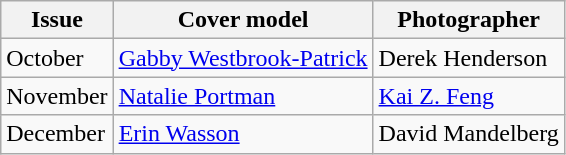<table class="sortable wikitable">
<tr>
<th>Issue</th>
<th>Cover model</th>
<th>Photographer</th>
</tr>
<tr>
<td>October</td>
<td><a href='#'>Gabby Westbrook-Patrick</a></td>
<td>Derek Henderson</td>
</tr>
<tr>
<td>November</td>
<td><a href='#'>Natalie Portman</a></td>
<td><a href='#'>Kai Z. Feng</a></td>
</tr>
<tr>
<td>December</td>
<td><a href='#'>Erin Wasson</a></td>
<td>David Mandelberg</td>
</tr>
</table>
